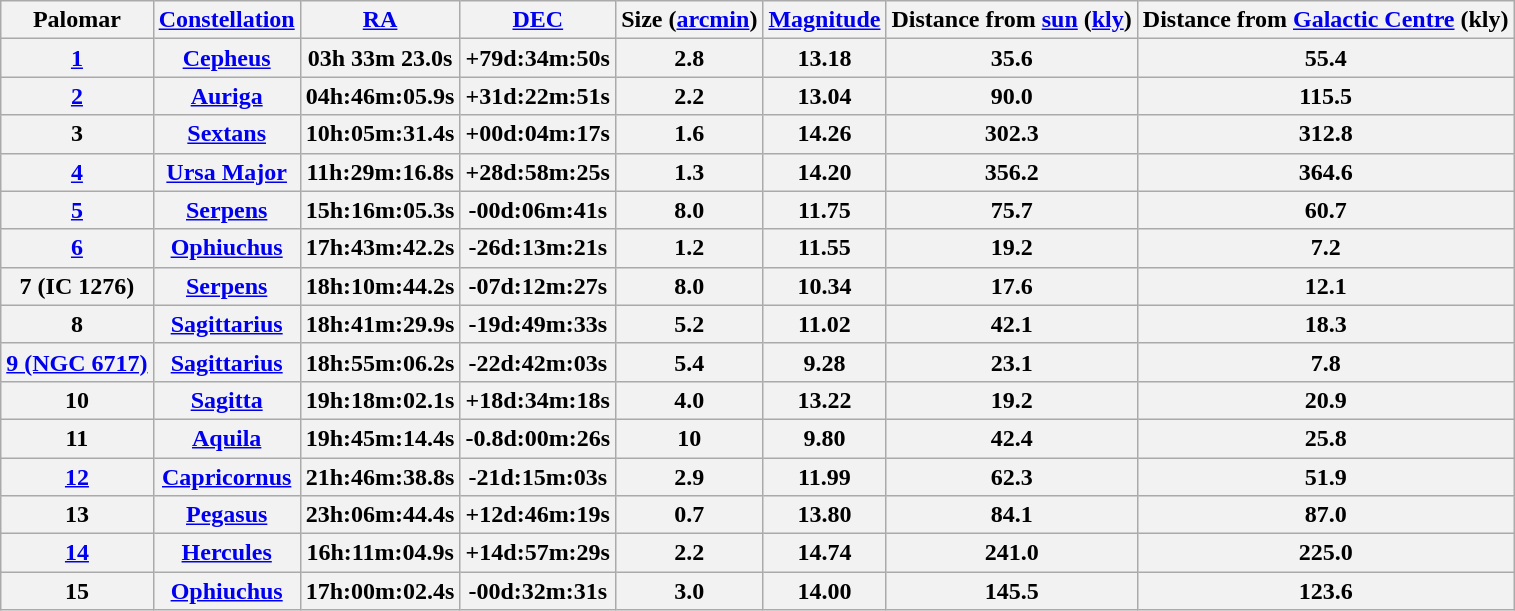<table class="wikitable">
<tr>
<th>Palomar</th>
<th><a href='#'>Constellation</a></th>
<th><a href='#'>RA</a></th>
<th><a href='#'>DEC</a></th>
<th>Size (<a href='#'>arcmin</a>)</th>
<th><a href='#'>Magnitude</a></th>
<th>Distance from <a href='#'>sun</a> (<a href='#'>kly</a>)</th>
<th>Distance from <a href='#'>Galactic Centre</a> (kly)</th>
</tr>
<tr>
<th><a href='#'>1</a></th>
<th><a href='#'>Cepheus</a></th>
<th>03h 33m 23.0s</th>
<th>+79d:34m:50s</th>
<th>2.8</th>
<th>13.18</th>
<th>35.6</th>
<th>55.4</th>
</tr>
<tr>
<th><a href='#'>2</a></th>
<th><a href='#'>Auriga</a></th>
<th>04h:46m:05.9s</th>
<th>+31d:22m:51s</th>
<th>2.2</th>
<th>13.04</th>
<th>90.0</th>
<th>115.5</th>
</tr>
<tr>
<th>3</th>
<th><a href='#'>Sextans</a></th>
<th>10h:05m:31.4s</th>
<th>+00d:04m:17s</th>
<th>1.6</th>
<th>14.26</th>
<th>302.3</th>
<th>312.8</th>
</tr>
<tr>
<th><a href='#'>4</a></th>
<th><a href='#'>Ursa Major</a></th>
<th>11h:29m:16.8s</th>
<th>+28d:58m:25s</th>
<th>1.3</th>
<th>14.20</th>
<th>356.2</th>
<th>364.6</th>
</tr>
<tr>
<th><a href='#'>5</a></th>
<th><a href='#'>Serpens</a></th>
<th>15h:16m:05.3s</th>
<th>-00d:06m:41s</th>
<th>8.0</th>
<th>11.75</th>
<th>75.7</th>
<th>60.7</th>
</tr>
<tr>
<th><a href='#'>6</a></th>
<th><a href='#'>Ophiuchus</a></th>
<th>17h:43m:42.2s</th>
<th>-26d:13m:21s</th>
<th>1.2</th>
<th>11.55</th>
<th>19.2</th>
<th>7.2</th>
</tr>
<tr>
<th>7 (IC 1276)</th>
<th><a href='#'>Serpens</a></th>
<th>18h:10m:44.2s</th>
<th>-07d:12m:27s</th>
<th>8.0</th>
<th>10.34</th>
<th>17.6</th>
<th>12.1</th>
</tr>
<tr>
<th>8</th>
<th><a href='#'>Sagittarius</a></th>
<th>18h:41m:29.9s</th>
<th>-19d:49m:33s</th>
<th>5.2</th>
<th>11.02</th>
<th>42.1</th>
<th>18.3</th>
</tr>
<tr>
<th><a href='#'>9 (NGC 6717)</a></th>
<th><a href='#'>Sagittarius</a></th>
<th>18h:55m:06.2s</th>
<th>-22d:42m:03s</th>
<th>5.4</th>
<th>9.28</th>
<th>23.1</th>
<th>7.8</th>
</tr>
<tr>
<th>10</th>
<th><a href='#'>Sagitta</a></th>
<th>19h:18m:02.1s</th>
<th>+18d:34m:18s</th>
<th>4.0</th>
<th>13.22</th>
<th>19.2</th>
<th>20.9</th>
</tr>
<tr>
<th>11</th>
<th><a href='#'>Aquila</a></th>
<th>19h:45m:14.4s</th>
<th>-0.8d:00m:26s</th>
<th>10</th>
<th>9.80</th>
<th>42.4</th>
<th>25.8</th>
</tr>
<tr>
<th><a href='#'>12</a></th>
<th><a href='#'>Capricornus</a></th>
<th>21h:46m:38.8s</th>
<th>-21d:15m:03s</th>
<th>2.9</th>
<th>11.99</th>
<th>62.3</th>
<th>51.9</th>
</tr>
<tr>
<th>13</th>
<th><a href='#'>Pegasus</a></th>
<th>23h:06m:44.4s</th>
<th>+12d:46m:19s</th>
<th>0.7</th>
<th>13.80</th>
<th>84.1</th>
<th>87.0</th>
</tr>
<tr>
<th><a href='#'>14</a></th>
<th><a href='#'>Hercules</a></th>
<th>16h:11m:04.9s</th>
<th>+14d:57m:29s</th>
<th>2.2</th>
<th>14.74</th>
<th>241.0</th>
<th>225.0</th>
</tr>
<tr>
<th>15</th>
<th><a href='#'>Ophiuchus</a></th>
<th>17h:00m:02.4s</th>
<th>-00d:32m:31s</th>
<th>3.0</th>
<th>14.00</th>
<th>145.5</th>
<th>123.6</th>
</tr>
</table>
